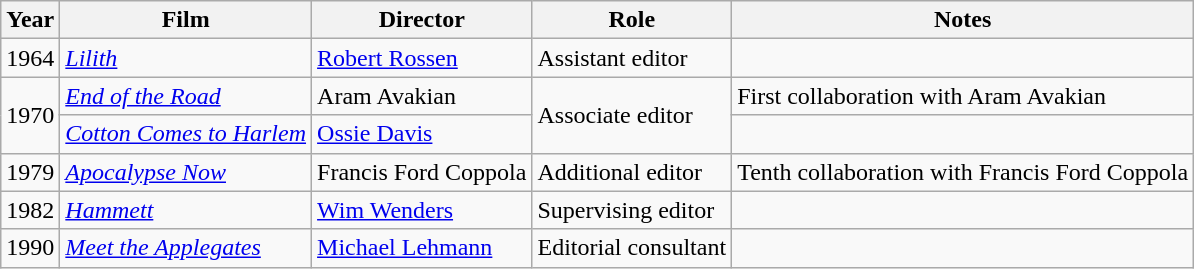<table class="wikitable">
<tr>
<th>Year</th>
<th>Film</th>
<th>Director</th>
<th>Role</th>
<th>Notes</th>
</tr>
<tr>
<td>1964</td>
<td><em><a href='#'>Lilith</a></em></td>
<td><a href='#'>Robert Rossen</a></td>
<td>Assistant editor</td>
<td></td>
</tr>
<tr>
<td rowspan=2>1970</td>
<td><em><a href='#'>End of the Road</a></em></td>
<td>Aram Avakian</td>
<td rowspan=2>Associate editor</td>
<td>First collaboration with Aram Avakian</td>
</tr>
<tr>
<td><em><a href='#'>Cotton Comes to Harlem</a></em></td>
<td><a href='#'>Ossie Davis</a></td>
<td></td>
</tr>
<tr>
<td>1979</td>
<td><em><a href='#'>Apocalypse Now</a></em></td>
<td>Francis Ford Coppola</td>
<td>Additional editor</td>
<td>Tenth collaboration with Francis Ford Coppola</td>
</tr>
<tr>
<td>1982</td>
<td><em><a href='#'>Hammett</a></em></td>
<td><a href='#'>Wim Wenders</a></td>
<td>Supervising editor</td>
<td></td>
</tr>
<tr>
<td>1990</td>
<td><em><a href='#'>Meet the Applegates</a></em></td>
<td><a href='#'>Michael Lehmann</a></td>
<td>Editorial consultant</td>
<td></td>
</tr>
</table>
